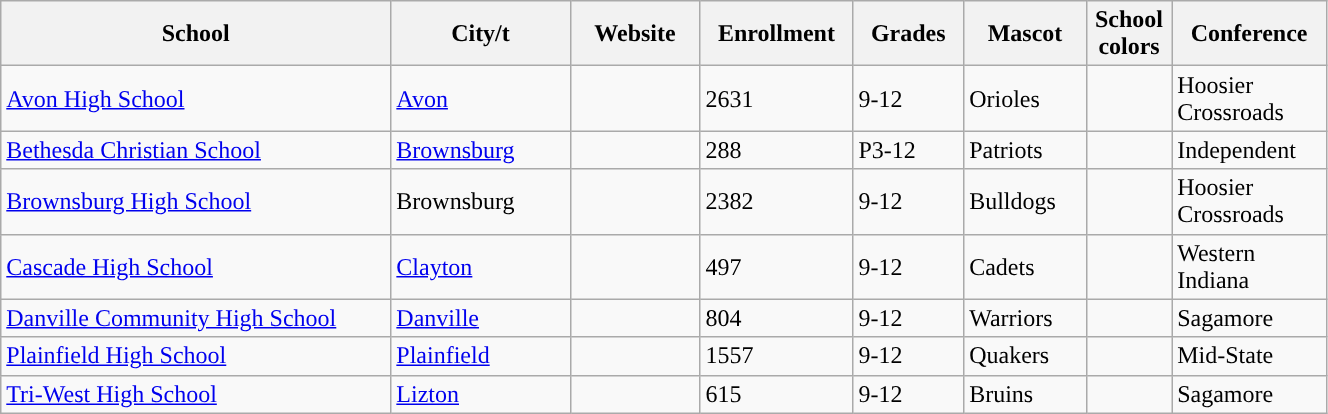<table class="wikitable sortable" width="70%">
<tr>
<th width="20%">School</th>
<th width="08%">City/t</th>
<th width="06%">Website</th>
<th width="04%">Enrollment</th>
<th width="04%">Grades</th>
<th width="04%">Mascot</th>
<th width=01%>School colors</th>
<th width="04%">Conference</th>
</tr>
<tr>
<td><a href='#'>Avon High School</a></td>
<td><a href='#'>Avon</a></td>
<td></td>
<td>2631</td>
<td>9-12</td>
<td>Orioles</td>
<td> </td>
<td>Hoosier Crossroads</td>
</tr>
<tr>
<td><a href='#'>Bethesda Christian School</a></td>
<td><a href='#'>Brownsburg</a></td>
<td></td>
<td>288</td>
<td>P3-12</td>
<td>Patriots</td>
<td>  </td>
<td>Independent</td>
</tr>
<tr>
<td><a href='#'>Brownsburg High School</a></td>
<td>Brownsburg</td>
<td></td>
<td>2382</td>
<td>9-12</td>
<td>Bulldogs</td>
<td> </td>
<td>Hoosier Crossroads</td>
</tr>
<tr>
<td><a href='#'>Cascade High School</a></td>
<td><a href='#'>Clayton</a></td>
<td></td>
<td>497</td>
<td>9-12</td>
<td>Cadets</td>
<td> </td>
<td>Western Indiana</td>
</tr>
<tr>
<td><a href='#'>Danville Community High School</a></td>
<td><a href='#'>Danville</a></td>
<td></td>
<td>804</td>
<td>9-12</td>
<td>Warriors</td>
<td> </td>
<td>Sagamore</td>
</tr>
<tr>
<td><a href='#'>Plainfield High School</a></td>
<td><a href='#'>Plainfield</a></td>
<td></td>
<td>1557</td>
<td>9-12</td>
<td>Quakers</td>
<td> </td>
<td>Mid-State</td>
</tr>
<tr>
<td><a href='#'>Tri-West High School</a></td>
<td><a href='#'>Lizton</a></td>
<td></td>
<td>615</td>
<td>9-12</td>
<td>Bruins</td>
<td> </td>
<td>Sagamore</td>
</tr>
</table>
